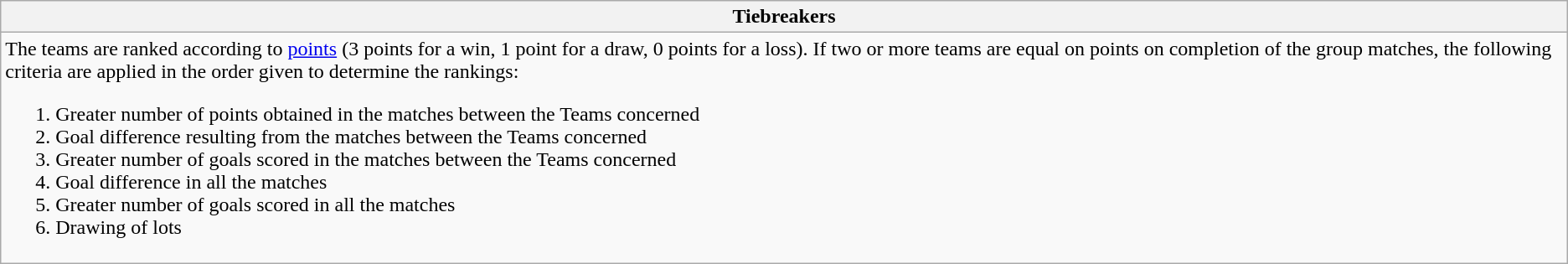<table class="wikitable collapsible collapsed">
<tr>
<th>Tiebreakers</th>
</tr>
<tr>
<td>The teams are ranked according to <a href='#'>points</a> (3 points for a win, 1 point for a draw, 0 points for a loss). If two or more teams are equal on points on completion of the group matches, the following criteria are applied in the order given to determine the rankings:<br><ol><li>Greater number of points obtained in the matches between the Teams concerned</li><li>Goal difference resulting from the matches between the Teams concerned</li><li>Greater number of goals scored in the matches between the Teams concerned</li><li>Goal difference in all the matches</li><li>Greater number of goals scored in all the matches</li><li>Drawing of lots</li></ol></td>
</tr>
</table>
